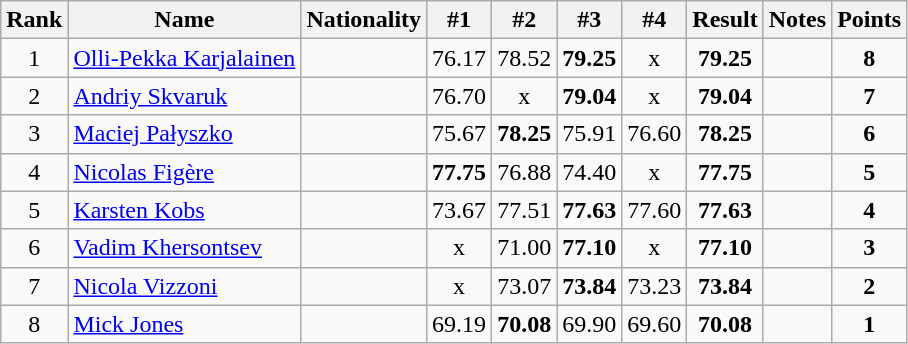<table class="wikitable sortable" style="text-align:center">
<tr>
<th>Rank</th>
<th>Name</th>
<th>Nationality</th>
<th>#1</th>
<th>#2</th>
<th>#3</th>
<th>#4</th>
<th>Result</th>
<th>Notes</th>
<th>Points</th>
</tr>
<tr>
<td>1</td>
<td align=left><a href='#'>Olli-Pekka Karjalainen</a></td>
<td align=left></td>
<td>76.17</td>
<td>78.52</td>
<td><strong>79.25</strong></td>
<td>x</td>
<td><strong>79.25</strong></td>
<td></td>
<td><strong>8</strong></td>
</tr>
<tr>
<td>2</td>
<td align=left><a href='#'>Andriy Skvaruk</a></td>
<td align=left></td>
<td>76.70</td>
<td>x</td>
<td><strong>79.04</strong></td>
<td>x</td>
<td><strong>79.04</strong></td>
<td></td>
<td><strong>7</strong></td>
</tr>
<tr>
<td>3</td>
<td align=left><a href='#'>Maciej Pałyszko</a></td>
<td align=left></td>
<td>75.67</td>
<td><strong>78.25</strong></td>
<td>75.91</td>
<td>76.60</td>
<td><strong>78.25</strong></td>
<td></td>
<td><strong>6</strong></td>
</tr>
<tr>
<td>4</td>
<td align=left><a href='#'>Nicolas Figère</a></td>
<td align=left></td>
<td><strong>77.75</strong></td>
<td>76.88</td>
<td>74.40</td>
<td>x</td>
<td><strong>77.75</strong></td>
<td></td>
<td><strong>5</strong></td>
</tr>
<tr>
<td>5</td>
<td align=left><a href='#'>Karsten Kobs</a></td>
<td align=left></td>
<td>73.67</td>
<td>77.51</td>
<td><strong>77.63</strong></td>
<td>77.60</td>
<td><strong>77.63</strong></td>
<td></td>
<td><strong>4</strong></td>
</tr>
<tr>
<td>6</td>
<td align=left><a href='#'>Vadim Khersontsev</a></td>
<td align=left></td>
<td>x</td>
<td>71.00</td>
<td><strong>77.10</strong></td>
<td>x</td>
<td><strong>77.10</strong></td>
<td></td>
<td><strong>3</strong></td>
</tr>
<tr>
<td>7</td>
<td align=left><a href='#'>Nicola Vizzoni</a></td>
<td align=left></td>
<td>x</td>
<td>73.07</td>
<td><strong>73.84</strong></td>
<td>73.23</td>
<td><strong>73.84</strong></td>
<td></td>
<td><strong>2</strong></td>
</tr>
<tr>
<td>8</td>
<td align=left><a href='#'>Mick Jones</a></td>
<td align=left></td>
<td>69.19</td>
<td><strong>70.08</strong></td>
<td>69.90</td>
<td>69.60</td>
<td><strong>70.08</strong></td>
<td></td>
<td><strong>1</strong></td>
</tr>
</table>
